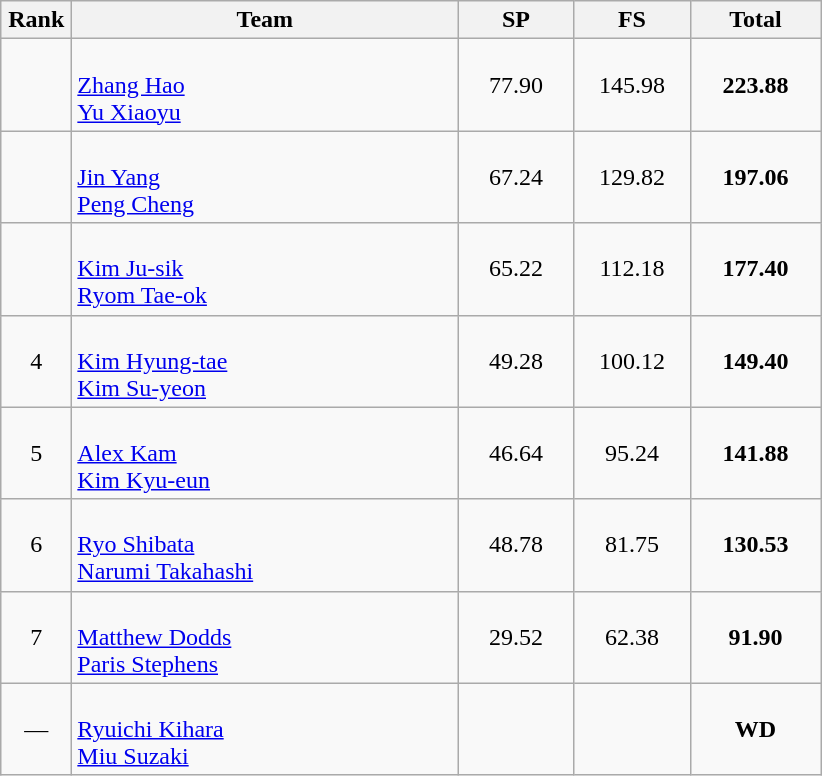<table class=wikitable style="text-align:center">
<tr>
<th width=40>Rank</th>
<th width=250>Team</th>
<th width=70>SP</th>
<th width=70>FS</th>
<th width=80>Total</th>
</tr>
<tr>
<td></td>
<td align=left><br><a href='#'>Zhang Hao</a><br><a href='#'>Yu Xiaoyu</a></td>
<td>77.90</td>
<td>145.98</td>
<td><strong>223.88</strong></td>
</tr>
<tr>
<td></td>
<td align=left><br><a href='#'>Jin Yang</a><br><a href='#'>Peng Cheng</a></td>
<td>67.24</td>
<td>129.82</td>
<td><strong>197.06</strong></td>
</tr>
<tr>
<td></td>
<td align=left><br><a href='#'>Kim Ju-sik</a><br><a href='#'>Ryom Tae-ok</a></td>
<td>65.22</td>
<td>112.18</td>
<td><strong>177.40</strong></td>
</tr>
<tr>
<td>4</td>
<td align=left><br><a href='#'>Kim Hyung-tae</a><br><a href='#'>Kim Su-yeon</a></td>
<td>49.28</td>
<td>100.12</td>
<td><strong>149.40</strong></td>
</tr>
<tr>
<td>5</td>
<td align=left><br><a href='#'>Alex Kam</a><br><a href='#'>Kim Kyu-eun</a></td>
<td>46.64</td>
<td>95.24</td>
<td><strong>141.88</strong></td>
</tr>
<tr>
<td>6</td>
<td align=left><br><a href='#'>Ryo Shibata</a><br><a href='#'>Narumi Takahashi</a></td>
<td>48.78</td>
<td>81.75</td>
<td><strong>130.53</strong></td>
</tr>
<tr>
<td>7</td>
<td align=left><br><a href='#'>Matthew Dodds</a><br><a href='#'>Paris Stephens</a></td>
<td>29.52</td>
<td>62.38</td>
<td><strong>91.90</strong></td>
</tr>
<tr>
<td>—</td>
<td align=left><br><a href='#'>Ryuichi Kihara</a><br><a href='#'>Miu Suzaki</a></td>
<td></td>
<td></td>
<td><strong>WD</strong></td>
</tr>
</table>
